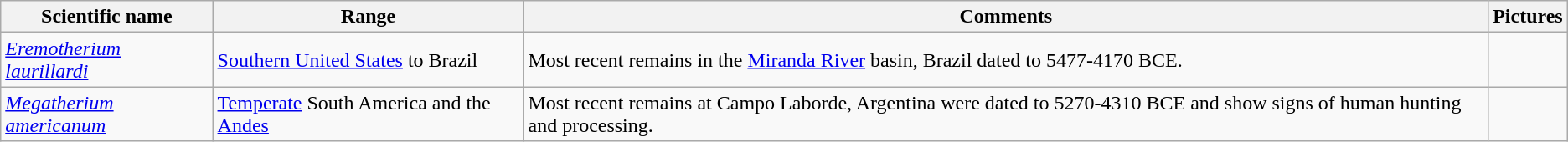<table class="wikitable">
<tr>
<th>Scientific name</th>
<th>Range</th>
<th class="unsortable">Comments</th>
<th>Pictures</th>
</tr>
<tr>
<td><em><a href='#'>Eremotherium laurillardi</a></em></td>
<td><a href='#'>Southern United States</a> to Brazil</td>
<td>Most recent remains in the <a href='#'>Miranda River</a> basin, Brazil dated to 5477-4170 BCE.</td>
<td></td>
</tr>
<tr>
<td><em><a href='#'>Megatherium americanum</a></em></td>
<td><a href='#'>Temperate</a> South America and the <a href='#'>Andes</a></td>
<td>Most recent remains at Campo Laborde, Argentina were dated to 5270-4310 BCE and show signs of human hunting and processing.</td>
<td></td>
</tr>
</table>
